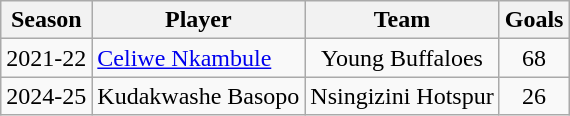<table class="wikitable" style="text-align:center;">
<tr>
<th>Season</th>
<th>Player</th>
<th>Team</th>
<th>Goals</th>
</tr>
<tr>
<td>2021-22</td>
<td align=left> <a href='#'>Celiwe Nkambule</a></td>
<td>Young Buffaloes</td>
<td>68</td>
</tr>
<tr>
<td>2024-25</td>
<td align=left> Kudakwashe Basopo</td>
<td>Nsingizini Hotspur</td>
<td>26</td>
</tr>
</table>
